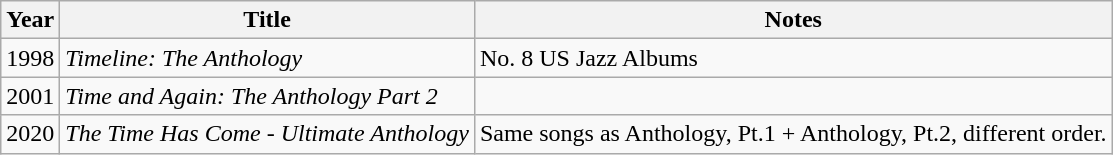<table class="wikitable">
<tr>
<th>Year</th>
<th>Title</th>
<th>Notes</th>
</tr>
<tr>
<td>1998</td>
<td><em>Timeline: The Anthology</em></td>
<td>No. 8 US Jazz Albums</td>
</tr>
<tr>
<td>2001</td>
<td><em>Time and Again: The Anthology Part 2</em></td>
</tr>
<tr>
<td>2020</td>
<td><em>The Time Has Come - Ultimate Anthology</em></td>
<td>Same songs as Anthology, Pt.1 + Anthology, Pt.2, different order.</td>
</tr>
</table>
